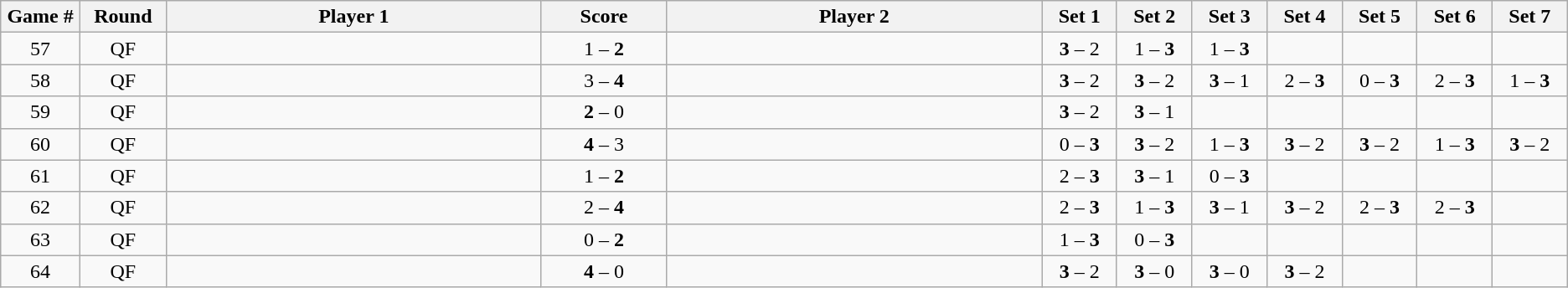<table class="wikitable">
<tr>
<th width="2%">Game #</th>
<th width="2%">Round</th>
<th width="15%">Player 1</th>
<th width="5%">Score</th>
<th width="15%">Player 2</th>
<th width="3%">Set 1</th>
<th width="3%">Set 2</th>
<th width="3%">Set 3</th>
<th width="3%">Set 4</th>
<th width="3%">Set 5</th>
<th width="3%">Set 6</th>
<th width="3%">Set 7</th>
</tr>
<tr style=text-align:center;"background:#;">
<td>57</td>
<td>QF</td>
<td></td>
<td>1 – <strong>2</strong></td>
<td></td>
<td><strong>3</strong> – 2</td>
<td>1 – <strong>3</strong></td>
<td>1 – <strong>3</strong></td>
<td></td>
<td></td>
<td></td>
<td></td>
</tr>
<tr style=text-align:center;"background:#;">
<td>58</td>
<td>QF</td>
<td></td>
<td>3 – <strong>4</strong></td>
<td></td>
<td><strong>3</strong> – 2</td>
<td><strong>3</strong> – 2</td>
<td><strong>3</strong> – 1</td>
<td>2 – <strong>3</strong></td>
<td>0 – <strong>3</strong></td>
<td>2 – <strong>3</strong></td>
<td>1 – <strong>3</strong></td>
</tr>
<tr style=text-align:center;"background:#;">
<td>59</td>
<td>QF</td>
<td></td>
<td><strong>2</strong> – 0</td>
<td></td>
<td><strong>3</strong> – 2</td>
<td><strong>3</strong> – 1</td>
<td></td>
<td></td>
<td></td>
<td></td>
<td></td>
</tr>
<tr style=text-align:center;"background:#;">
<td>60</td>
<td>QF</td>
<td></td>
<td><strong>4</strong> – 3</td>
<td></td>
<td>0 – <strong>3</strong></td>
<td><strong>3</strong> – 2</td>
<td>1 – <strong>3</strong></td>
<td><strong>3</strong> – 2</td>
<td><strong>3</strong> – 2</td>
<td>1 – <strong>3</strong></td>
<td><strong>3</strong> – 2</td>
</tr>
<tr style=text-align:center;"background:#;">
<td>61</td>
<td>QF</td>
<td></td>
<td>1 – <strong>2</strong></td>
<td></td>
<td>2 – <strong>3</strong></td>
<td><strong>3</strong> – 1</td>
<td>0 – <strong>3</strong></td>
<td></td>
<td></td>
<td></td>
<td></td>
</tr>
<tr style=text-align:center;"background:#;">
<td>62</td>
<td>QF</td>
<td></td>
<td>2 – <strong>4</strong></td>
<td></td>
<td>2 – <strong>3</strong></td>
<td>1 – <strong>3</strong></td>
<td><strong>3</strong> – 1</td>
<td><strong>3</strong> – 2</td>
<td>2 – <strong>3</strong></td>
<td>2 – <strong>3</strong></td>
<td></td>
</tr>
<tr style=text-align:center;"background:#;">
<td>63</td>
<td>QF</td>
<td></td>
<td>0 – <strong>2</strong></td>
<td></td>
<td>1 – <strong>3</strong></td>
<td>0 – <strong>3</strong></td>
<td></td>
<td></td>
<td></td>
<td></td>
<td></td>
</tr>
<tr style=text-align:center;"background:#;">
<td>64</td>
<td>QF</td>
<td></td>
<td><strong>4</strong> – 0</td>
<td></td>
<td><strong>3</strong> – 2</td>
<td><strong>3</strong> – 0</td>
<td><strong>3</strong> – 0</td>
<td><strong>3</strong> – 2</td>
<td></td>
<td></td>
<td></td>
</tr>
</table>
